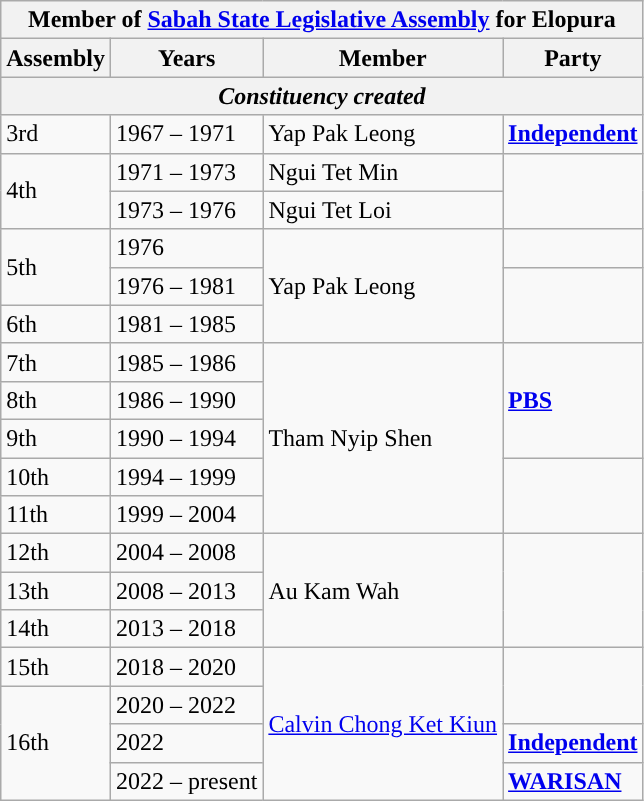<table class="wikitable">
<tr>
<th colspan="4">Member of <a href='#'>Sabah State Legislative Assembly</a> for Elopura</th>
</tr>
<tr>
<th>Assembly</th>
<th>Years</th>
<th>Member</th>
<th>Party</th>
</tr>
<tr>
<th colspan="4" align="center"><em>Constituency created</em></th>
</tr>
<tr>
<td>3rd</td>
<td>1967 – 1971</td>
<td>Yap Pak Leong</td>
<td><strong><a href='#'>Independent</a></strong></td>
</tr>
<tr>
<td rowspan="2">4th</td>
<td>1971 – 1973</td>
<td>Ngui Tet Min</td>
<td rowspan="2"></td>
</tr>
<tr>
<td>1973 – 1976</td>
<td>Ngui Tet Loi</td>
</tr>
<tr>
<td rowspan="2">5th</td>
<td>1976</td>
<td rowspan="3">Yap Pak Leong</td>
<td></td>
</tr>
<tr>
<td>1976 – 1981</td>
<td rowspan="2"></td>
</tr>
<tr>
<td>6th</td>
<td>1981 – 1985</td>
</tr>
<tr>
<td>7th</td>
<td>1985 – 1986</td>
<td rowspan="5">Tham Nyip Shen</td>
<td rowspan="3"><strong><a href='#'>PBS</a></strong></td>
</tr>
<tr>
<td>8th</td>
<td>1986 – 1990</td>
</tr>
<tr>
<td>9th</td>
<td>1990 – 1994</td>
</tr>
<tr>
<td>10th</td>
<td>1994 – 1999</td>
<td rowspan="2"></td>
</tr>
<tr>
<td>11th</td>
<td>1999 – 2004</td>
</tr>
<tr>
<td>12th</td>
<td>2004 – 2008</td>
<td rowspan="3">Au Kam Wah</td>
<td rowspan="3"></td>
</tr>
<tr>
<td>13th</td>
<td>2008 – 2013</td>
</tr>
<tr>
<td>14th</td>
<td>2013 – 2018</td>
</tr>
<tr>
<td>15th</td>
<td>2018 – 2020</td>
<td rowspan="4"><a href='#'>Calvin Chong Ket Kiun</a></td>
<td rowspan="2"></td>
</tr>
<tr>
<td rowspan="3">16th</td>
<td>2020 – 2022</td>
</tr>
<tr>
<td>2022</td>
<td><strong><a href='#'>Independent</a></strong></td>
</tr>
<tr>
<td>2022 – present</td>
<td><strong><a href='#'>WARISAN</a></strong></td>
</tr>
</table>
